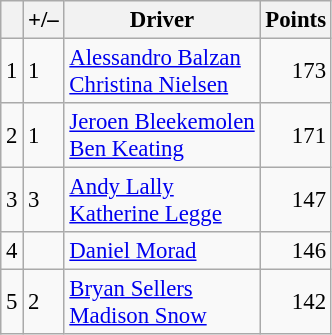<table class="wikitable" style="font-size: 95%;">
<tr>
<th scope="col"></th>
<th scope="col">+/–</th>
<th scope="col">Driver</th>
<th scope="col">Points</th>
</tr>
<tr>
<td align=center>1</td>
<td align="left"> 1</td>
<td> <a href='#'>Alessandro Balzan</a><br> <a href='#'>Christina Nielsen</a></td>
<td align=right>173</td>
</tr>
<tr>
<td align=center>2</td>
<td align="left"> 1</td>
<td> <a href='#'>Jeroen Bleekemolen</a><br> <a href='#'>Ben Keating</a></td>
<td align=right>171</td>
</tr>
<tr>
<td align=center>3</td>
<td align="left"> 3</td>
<td> <a href='#'>Andy Lally</a><br> <a href='#'>Katherine Legge</a></td>
<td align=right>147</td>
</tr>
<tr>
<td align=center>4</td>
<td align="left"></td>
<td> <a href='#'>Daniel Morad</a></td>
<td align=right>146</td>
</tr>
<tr>
<td align=center>5</td>
<td align="left"> 2</td>
<td> <a href='#'>Bryan Sellers</a><br> <a href='#'>Madison Snow</a></td>
<td align=right>142</td>
</tr>
</table>
